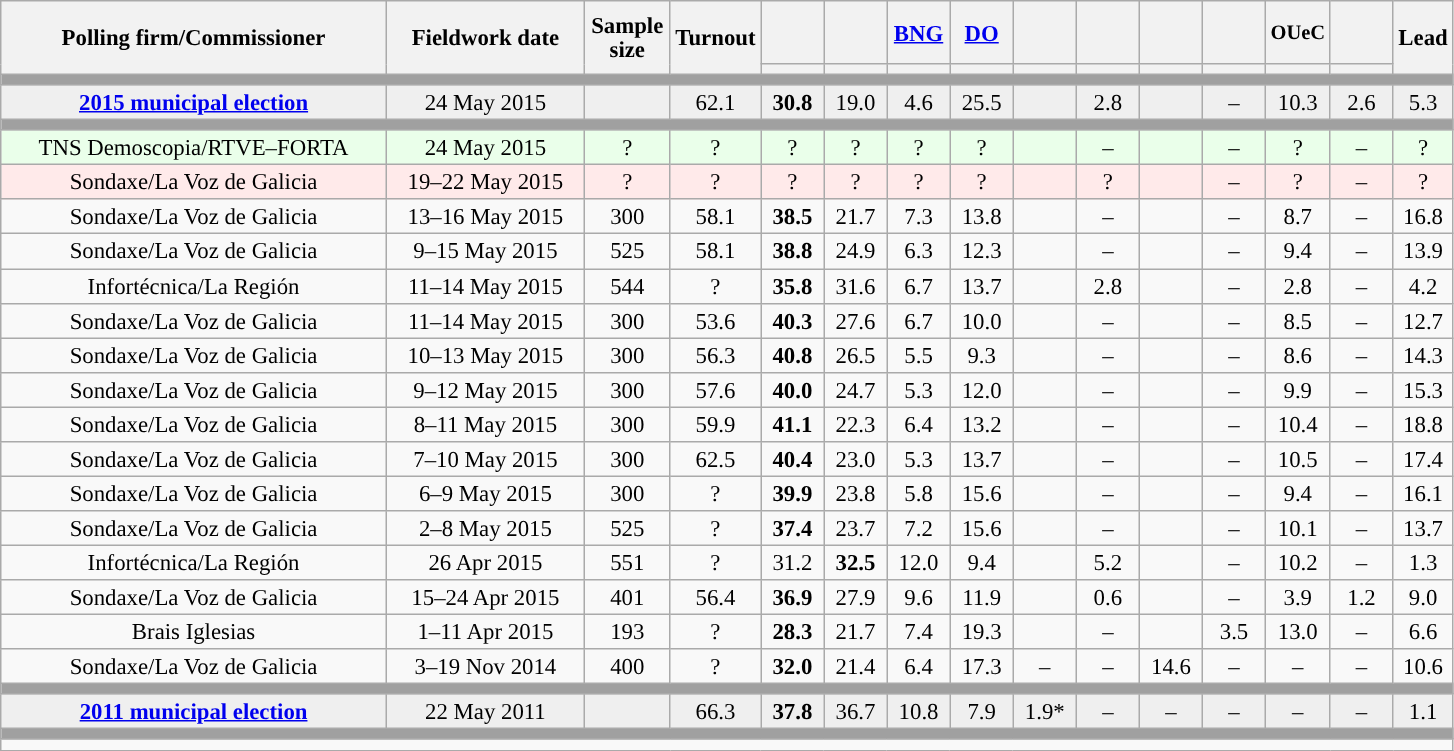<table class="wikitable collapsible collapsed" style="text-align:center; font-size:95%; line-height:16px;">
<tr style="height:42px;">
<th style="width:250px;" rowspan="2">Polling firm/Commissioner</th>
<th style="width:125px;" rowspan="2">Fieldwork date</th>
<th style="width:50px;" rowspan="2">Sample size</th>
<th style="width:45px;" rowspan="2">Turnout</th>
<th style="width:35px;"></th>
<th style="width:35px;"></th>
<th style="width:35px;"><a href='#'>BNG</a></th>
<th style="width:35px;"><a href='#'>DO</a></th>
<th style="width:35px;"></th>
<th style="width:35px;"></th>
<th style="width:35px;"></th>
<th style="width:35px;"></th>
<th style="width:35px; font-size:90%;">OUeC</th>
<th style="width:35px;"></th>
<th style="width:30px;" rowspan="2">Lead</th>
</tr>
<tr>
<th style="color:inherit;background:"></th>
<th style="color:inherit;background:"></th>
<th style="color:inherit;background:"></th>
<th style="color:inherit;background:"></th>
<th style="color:inherit;background:"></th>
<th style="color:inherit;background:"></th>
<th style="color:inherit;background:"></th>
<th style="color:inherit;background:"></th>
<th style="color:inherit;background:"></th>
<th style="color:inherit;background:"></th>
</tr>
<tr>
<td colspan="15" style="background:#A0A0A0"></td>
</tr>
<tr style="background:#EFEFEF;">
<td><strong><a href='#'>2015 municipal election</a></strong></td>
<td>24 May 2015</td>
<td></td>
<td>62.1</td>
<td><strong>30.8</strong><br></td>
<td>19.0<br></td>
<td>4.6<br></td>
<td>25.5<br></td>
<td></td>
<td>2.8<br></td>
<td></td>
<td>–</td>
<td>10.3<br></td>
<td>2.6<br></td>
<td style="background:">5.3</td>
</tr>
<tr>
<td colspan="15" style="background:#A0A0A0"></td>
</tr>
<tr style="background:#EAFFEA;">
<td>TNS Demoscopia/RTVE–FORTA</td>
<td>24 May 2015</td>
<td>?</td>
<td>?</td>
<td>?<br></td>
<td>?<br></td>
<td>?<br></td>
<td>?<br></td>
<td></td>
<td>–</td>
<td></td>
<td>–</td>
<td>?<br></td>
<td>–</td>
<td style="background:">?</td>
</tr>
<tr style="background:#FFEAEA;">
<td>Sondaxe/La Voz de Galicia</td>
<td>19–22 May 2015</td>
<td>?</td>
<td>?</td>
<td>?<br></td>
<td>?<br></td>
<td>?<br></td>
<td>?<br></td>
<td></td>
<td>?<br></td>
<td></td>
<td>–</td>
<td>?<br></td>
<td>–</td>
<td style="background:">?</td>
</tr>
<tr>
<td>Sondaxe/La Voz de Galicia</td>
<td>13–16 May 2015</td>
<td>300</td>
<td>58.1</td>
<td><strong>38.5</strong><br></td>
<td>21.7<br></td>
<td>7.3<br></td>
<td>13.8<br></td>
<td></td>
<td>–</td>
<td></td>
<td>–</td>
<td>8.7<br></td>
<td>–</td>
<td style="background:">16.8</td>
</tr>
<tr>
<td>Sondaxe/La Voz de Galicia</td>
<td>9–15 May 2015</td>
<td>525</td>
<td>58.1</td>
<td><strong>38.8</strong><br></td>
<td>24.9<br></td>
<td>6.3<br></td>
<td>12.3<br></td>
<td></td>
<td>–</td>
<td></td>
<td>–</td>
<td>9.4<br></td>
<td>–</td>
<td style="background:">13.9</td>
</tr>
<tr>
<td>Infortécnica/La Región</td>
<td>11–14 May 2015</td>
<td>544</td>
<td>?</td>
<td><strong>35.8</strong><br></td>
<td>31.6<br></td>
<td>6.7<br></td>
<td>13.7<br></td>
<td></td>
<td>2.8<br></td>
<td></td>
<td>–</td>
<td>2.8<br></td>
<td>–</td>
<td style="background:">4.2</td>
</tr>
<tr>
<td>Sondaxe/La Voz de Galicia</td>
<td>11–14 May 2015</td>
<td>300</td>
<td>53.6</td>
<td><strong>40.3</strong><br></td>
<td>27.6<br></td>
<td>6.7<br></td>
<td>10.0<br></td>
<td></td>
<td>–</td>
<td></td>
<td>–</td>
<td>8.5<br></td>
<td>–</td>
<td style="background:">12.7</td>
</tr>
<tr>
<td>Sondaxe/La Voz de Galicia</td>
<td>10–13 May 2015</td>
<td>300</td>
<td>56.3</td>
<td><strong>40.8</strong><br></td>
<td>26.5<br></td>
<td>5.5<br></td>
<td>9.3<br></td>
<td></td>
<td>–</td>
<td></td>
<td>–</td>
<td>8.6<br></td>
<td>–</td>
<td style="background:">14.3</td>
</tr>
<tr>
<td>Sondaxe/La Voz de Galicia</td>
<td>9–12 May 2015</td>
<td>300</td>
<td>57.6</td>
<td><strong>40.0</strong><br></td>
<td>24.7<br></td>
<td>5.3<br></td>
<td>12.0<br></td>
<td></td>
<td>–</td>
<td></td>
<td>–</td>
<td>9.9<br></td>
<td>–</td>
<td style="background:">15.3</td>
</tr>
<tr>
<td>Sondaxe/La Voz de Galicia</td>
<td>8–11 May 2015</td>
<td>300</td>
<td>59.9</td>
<td><strong>41.1</strong><br></td>
<td>22.3<br></td>
<td>6.4<br></td>
<td>13.2<br></td>
<td></td>
<td>–</td>
<td></td>
<td>–</td>
<td>10.4<br></td>
<td>–</td>
<td style="background:">18.8</td>
</tr>
<tr>
<td>Sondaxe/La Voz de Galicia</td>
<td>7–10 May 2015</td>
<td>300</td>
<td>62.5</td>
<td><strong>40.4</strong><br></td>
<td>23.0<br></td>
<td>5.3<br></td>
<td>13.7<br></td>
<td></td>
<td>–</td>
<td></td>
<td>–</td>
<td>10.5<br></td>
<td>–</td>
<td style="background:">17.4</td>
</tr>
<tr>
<td>Sondaxe/La Voz de Galicia</td>
<td>6–9 May 2015</td>
<td>300</td>
<td>?</td>
<td><strong>39.9</strong><br></td>
<td>23.8<br></td>
<td>5.8<br></td>
<td>15.6<br></td>
<td></td>
<td>–</td>
<td></td>
<td>–</td>
<td>9.4<br></td>
<td>–</td>
<td style="background:">16.1</td>
</tr>
<tr>
<td>Sondaxe/La Voz de Galicia</td>
<td>2–8 May 2015</td>
<td>525</td>
<td>?</td>
<td><strong>37.4</strong><br></td>
<td>23.7<br></td>
<td>7.2<br></td>
<td>15.6<br></td>
<td></td>
<td>–</td>
<td></td>
<td>–</td>
<td>10.1<br></td>
<td>–</td>
<td style="background:">13.7</td>
</tr>
<tr>
<td>Infortécnica/La Región</td>
<td>26 Apr 2015</td>
<td>551</td>
<td>?</td>
<td>31.2<br></td>
<td><strong>32.5</strong><br></td>
<td>12.0<br></td>
<td>9.4<br></td>
<td></td>
<td>5.2<br></td>
<td></td>
<td>–</td>
<td>10.2<br></td>
<td>–</td>
<td style="background:">1.3</td>
</tr>
<tr>
<td>Sondaxe/La Voz de Galicia</td>
<td>15–24 Apr 2015</td>
<td>401</td>
<td>56.4</td>
<td><strong>36.9</strong><br></td>
<td>27.9<br></td>
<td>9.6<br></td>
<td>11.9<br></td>
<td></td>
<td>0.6<br></td>
<td></td>
<td>–</td>
<td>3.9<br></td>
<td>1.2<br></td>
<td style="background:">9.0</td>
</tr>
<tr>
<td>Brais Iglesias</td>
<td>1–11 Apr 2015</td>
<td>193</td>
<td>?</td>
<td><strong>28.3</strong><br></td>
<td>21.7<br></td>
<td>7.4<br></td>
<td>19.3<br></td>
<td></td>
<td>–</td>
<td></td>
<td>3.5<br></td>
<td>13.0<br></td>
<td>–</td>
<td style="background:">6.6</td>
</tr>
<tr>
<td>Sondaxe/La Voz de Galicia</td>
<td>3–19 Nov 2014</td>
<td>400</td>
<td>?</td>
<td><strong>32.0</strong><br></td>
<td>21.4<br></td>
<td>6.4<br></td>
<td>17.3<br></td>
<td>–</td>
<td>–</td>
<td>14.6<br></td>
<td>–</td>
<td>–</td>
<td>–</td>
<td style="background:">10.6</td>
</tr>
<tr>
<td colspan="15" style="background:#A0A0A0"></td>
</tr>
<tr style="background:#EFEFEF;">
<td><strong><a href='#'>2011 municipal election</a></strong></td>
<td>22 May 2011</td>
<td></td>
<td>66.3</td>
<td><strong>37.8</strong><br></td>
<td>36.7<br></td>
<td>10.8<br></td>
<td>7.9<br></td>
<td>1.9*<br></td>
<td>–</td>
<td>–</td>
<td>–</td>
<td>–</td>
<td>–</td>
<td style="background:">1.1</td>
</tr>
<tr>
<td colspan="15" style="background:#A0A0A0"></td>
</tr>
<tr>
<td align="left" colspan="15"></td>
</tr>
</table>
